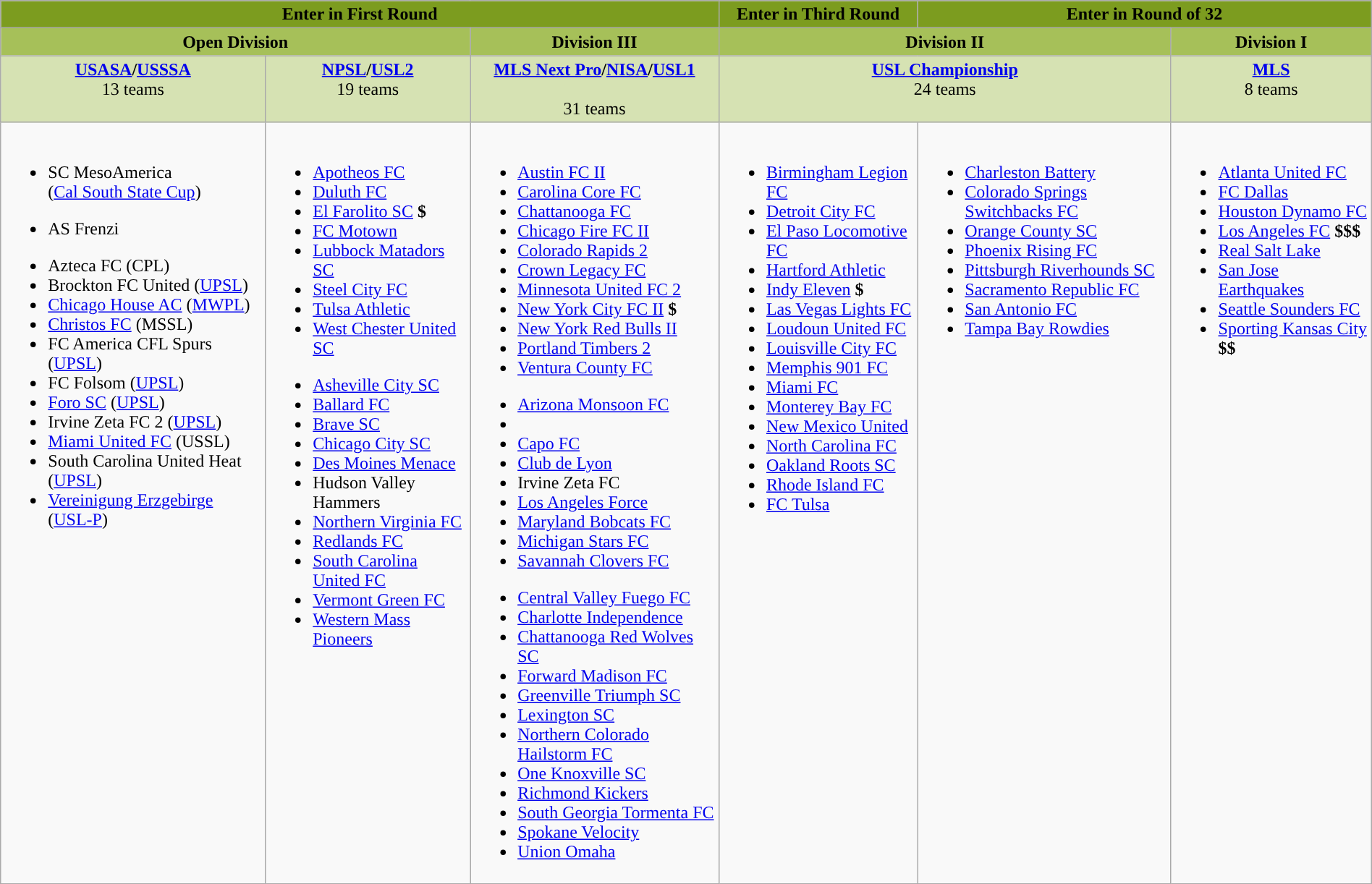<table class="wikitable" style="margin-left: auto; margin-right: auto; border: none;">
<tr style="vertical-align:top; background:#7c9c1f; text-align:center;">
<td colspan="3"><strong>Enter in First Round</strong></td>
<td><strong>Enter in Third Round</strong></td>
<td colspan="2"><strong>Enter in Round of 32</strong></td>
</tr>
<tr style="vertical-align:top; background:#a6c059; text-align:center;">
<td colspan="2"><strong>Open Division</strong></td>
<td><strong>Division III</strong></td>
<td colspan="2"><strong>Division II</strong></td>
<td><strong>Division I</strong></td>
</tr>
<tr style="vertical-align:top; background:#d6e2b3;">
<td style="text-align:center"><strong><a href='#'>USASA</a>/<a href='#'>USSSA</a></strong><br>13 teams</td>
<td style="text-align:center"><strong><a href='#'>NPSL</a>/<a href='#'>USL2</a></strong><br>19 teams</td>
<td style="text-align:center"><strong><a href='#'>MLS Next Pro</a>/<a href='#'>NISA</a>/<a href='#'>USL1</a></strong><br><br>31 teams</td>
<td colspan="2" style="text-align:center"><strong><a href='#'>USL Championship</a></strong><br>24 teams</td>
<td style="text-align:center"><strong><a href='#'>MLS</a></strong><br>8 teams</td>
</tr>
<tr style="vertical-align:top">
<td><br><ul><li>SC MesoAmerica<br>(<a href='#'>Cal South State Cup</a>)</li></ul><ul><li>AS Frenzi</li></ul><ul><li>Azteca FC (CPL)</li><li>Brockton FC United (<a href='#'>UPSL</a>)</li><li><a href='#'>Chicago House AC</a> (<a href='#'>MWPL</a>)</li><li><a href='#'>Christos FC</a> (MSSL)</li><li>FC America CFL Spurs (<a href='#'>UPSL</a>)</li><li>FC Folsom (<a href='#'>UPSL</a>)</li><li><a href='#'>Foro SC</a> (<a href='#'>UPSL</a>)</li><li>Irvine Zeta FC 2 (<a href='#'>UPSL</a>) </li><li><a href='#'>Miami United FC</a> (USSL)</li><li>South Carolina United Heat (<a href='#'>UPSL</a>)</li><li><a href='#'>Vereinigung Erzgebirge</a> (<a href='#'>USL-P</a>)</li></ul></td>
<td><br><ul><li><a href='#'>Apotheos FC</a></li><li><a href='#'>Duluth FC</a></li><li><a href='#'>El Farolito SC</a> <strong>$</strong></li><li><a href='#'>FC Motown</a></li><li><a href='#'>Lubbock Matadors SC</a></li><li><a href='#'>Steel City FC</a></li><li><a href='#'>Tulsa Athletic</a></li><li><a href='#'>West Chester United SC</a></li></ul><ul><li><a href='#'>Asheville City SC</a></li><li><a href='#'>Ballard FC</a></li><li><a href='#'>Brave SC</a></li><li><a href='#'>Chicago City SC</a></li><li><a href='#'>Des Moines Menace</a></li><li>Hudson Valley Hammers</li><li><a href='#'>Northern Virginia FC</a></li><li><a href='#'>Redlands FC</a></li><li><a href='#'>South Carolina United FC</a></li><li><a href='#'>Vermont Green FC</a></li><li><a href='#'>Western Mass Pioneers</a></li></ul></td>
<td><br><ul><li><a href='#'>Austin FC II</a></li><li><a href='#'>Carolina Core FC</a></li><li><a href='#'>Chattanooga FC</a></li><li><a href='#'>Chicago Fire FC II</a></li><li><a href='#'>Colorado Rapids 2</a></li><li><a href='#'>Crown Legacy FC</a></li><li><a href='#'>Minnesota United FC 2</a></li><li><a href='#'>New York City FC II</a> <strong>$</strong></li><li><a href='#'>New York Red Bulls II</a></li><li><a href='#'>Portland Timbers 2</a></li><li><a href='#'>Ventura County FC</a></li></ul><ul><li><a href='#'>Arizona Monsoon FC</a></li><li></li><li><a href='#'>Capo FC</a></li><li><a href='#'>Club de Lyon</a></li><li>Irvine Zeta FC</li><li><a href='#'>Los Angeles Force</a></li><li><a href='#'>Maryland Bobcats FC</a></li><li><a href='#'>Michigan Stars FC</a></li><li><a href='#'>Savannah Clovers FC</a></li></ul><ul><li><a href='#'>Central Valley Fuego FC</a></li><li><a href='#'>Charlotte Independence</a></li><li><a href='#'>Chattanooga Red Wolves SC</a></li><li><a href='#'>Forward Madison FC</a></li><li><a href='#'>Greenville Triumph SC</a></li><li><a href='#'>Lexington SC</a></li><li><a href='#'>Northern Colorado Hailstorm FC</a></li><li><a href='#'>One Knoxville SC</a></li><li><a href='#'>Richmond Kickers</a></li><li><a href='#'>South Georgia Tormenta FC</a></li><li><a href='#'>Spokane Velocity</a></li><li><a href='#'>Union Omaha</a></li></ul></td>
<td><br><ul><li><a href='#'>Birmingham Legion FC</a></li><li><a href='#'>Detroit City FC</a></li><li><a href='#'>El Paso Locomotive FC</a></li><li><a href='#'>Hartford Athletic</a></li><li><a href='#'>Indy Eleven</a> <strong>$</strong></li><li><a href='#'>Las Vegas Lights FC</a></li><li><a href='#'>Loudoun United FC</a></li><li><a href='#'>Louisville City FC</a></li><li><a href='#'>Memphis 901 FC</a></li><li><a href='#'>Miami FC</a></li><li><a href='#'>Monterey Bay FC</a></li><li><a href='#'>New Mexico United</a></li><li><a href='#'>North Carolina FC</a></li><li><a href='#'>Oakland Roots SC</a></li><li><a href='#'>Rhode Island FC</a></li><li><a href='#'>FC Tulsa</a></li></ul></td>
<td><br><ul><li><a href='#'>Charleston Battery</a></li><li><a href='#'>Colorado Springs Switchbacks FC</a></li><li><a href='#'>Orange County SC</a></li><li><a href='#'>Phoenix Rising FC</a></li><li><a href='#'>Pittsburgh Riverhounds SC</a></li><li><a href='#'>Sacramento Republic FC</a></li><li><a href='#'>San Antonio FC</a></li><li><a href='#'>Tampa Bay Rowdies</a></li></ul></td>
<td><br><ul><li><a href='#'>Atlanta United FC</a></li><li><a href='#'>FC Dallas</a></li><li><a href='#'>Houston Dynamo FC</a></li><li><a href='#'>Los Angeles FC</a> <strong>$$$</strong></li><li><a href='#'>Real Salt Lake</a></li><li><a href='#'>San Jose Earthquakes</a></li><li><a href='#'>Seattle Sounders FC</a></li><li><a href='#'>Sporting Kansas City</a> <strong>$$</strong></li></ul></td>
</tr>
</table>
